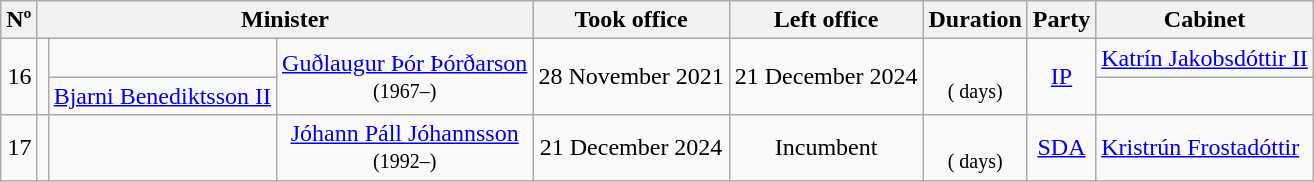<table class="wikitable" style="text-align: center;">
<tr>
<th>Nº</th>
<th colspan="3">Minister</th>
<th>Took office</th>
<th>Left office</th>
<th>Duration</th>
<th>Party</th>
<th>Cabinet</th>
</tr>
<tr>
<td rowspan=2 style="text-align: right;">16</td>
<td rowspan=2></td>
<td></td>
<td rowspan=2><a href='#'>Guðlaugur Þór Þórðarson</a><br><small>(1967–)</small></td>
<td rowspan=2>28 November 2021</td>
<td rowspan=2>21 December 2024</td>
<td rowspan=2><br><small>( days)</small></td>
<td rowspan=2><a href='#'>IP</a></td>
<td style="text-align: left;"><a href='#'>Katrín Jakobsdóttir II</a></td>
</tr>
<tr>
<td style="text-align: left;"><a href='#'>Bjarni Benediktsson II</a></td>
</tr>
<tr>
<td style="text-align: right;">17</td>
<td></td>
<td></td>
<td><a href='#'>Jóhann Páll Jóhannsson</a><br><small>(1992–)</small></td>
<td>21 December 2024</td>
<td>Incumbent</td>
<td><br><small>( days)</small></td>
<td><a href='#'>SDA</a></td>
<td style="text-align: left;"><a href='#'>Kristrún Frostadóttir</a></td>
</tr>
</table>
